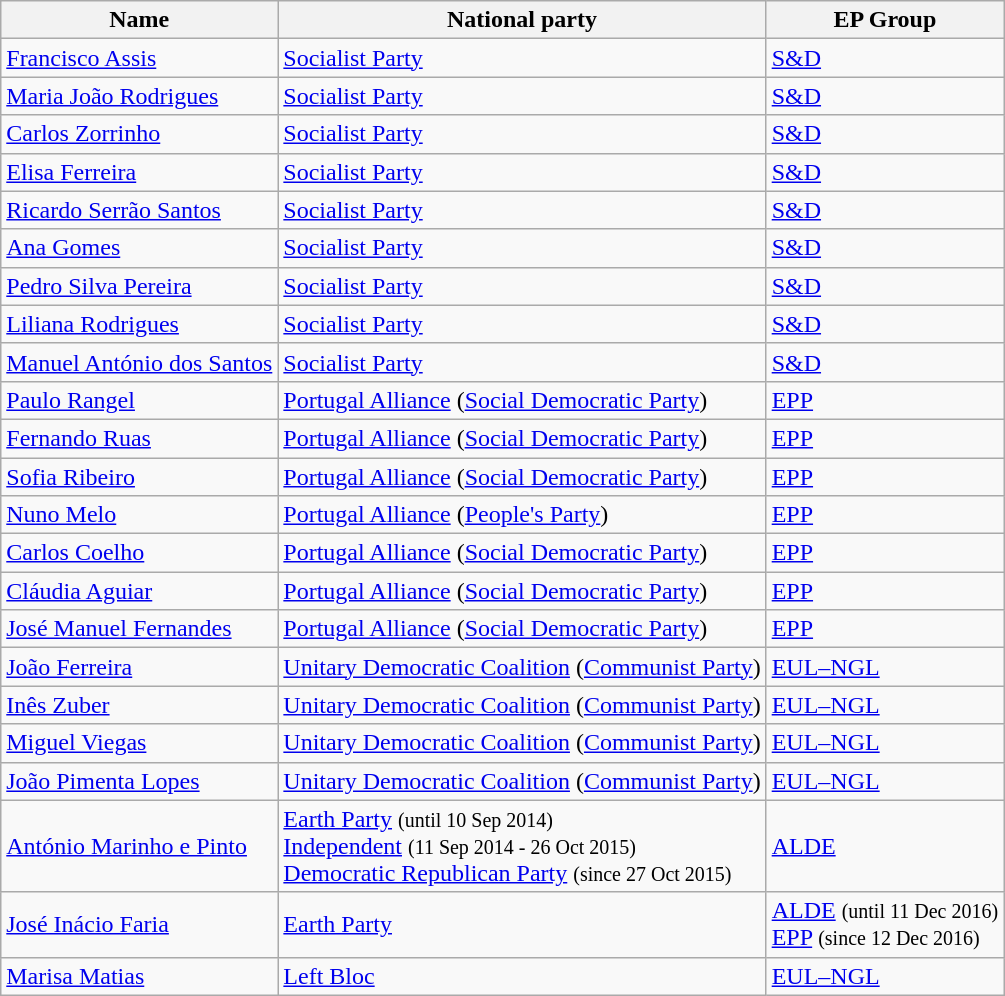<table class="sortable wikitable">
<tr>
<th>Name</th>
<th>National party</th>
<th>EP Group</th>
</tr>
<tr>
<td><a href='#'>Francisco Assis</a></td>
<td> <a href='#'>Socialist Party</a></td>
<td> <a href='#'>S&D</a></td>
</tr>
<tr>
<td><a href='#'>Maria João Rodrigues</a></td>
<td> <a href='#'>Socialist Party</a></td>
<td> <a href='#'>S&D</a></td>
</tr>
<tr>
<td><a href='#'>Carlos Zorrinho</a></td>
<td> <a href='#'>Socialist Party</a></td>
<td> <a href='#'>S&D</a></td>
</tr>
<tr>
<td><a href='#'>Elisa Ferreira</a></td>
<td> <a href='#'>Socialist Party</a></td>
<td> <a href='#'>S&D</a></td>
</tr>
<tr>
<td><a href='#'>Ricardo Serrão Santos</a></td>
<td> <a href='#'>Socialist Party</a></td>
<td> <a href='#'>S&D</a></td>
</tr>
<tr>
<td><a href='#'>Ana Gomes</a></td>
<td> <a href='#'>Socialist Party</a></td>
<td> <a href='#'>S&D</a></td>
</tr>
<tr>
<td><a href='#'>Pedro Silva Pereira</a></td>
<td> <a href='#'>Socialist Party</a></td>
<td> <a href='#'>S&D</a></td>
</tr>
<tr>
<td><a href='#'>Liliana Rodrigues</a></td>
<td> <a href='#'>Socialist Party</a></td>
<td> <a href='#'>S&D</a></td>
</tr>
<tr>
<td><a href='#'>Manuel António dos Santos</a></td>
<td> <a href='#'>Socialist Party</a></td>
<td> <a href='#'>S&D</a></td>
</tr>
<tr>
<td><a href='#'>Paulo Rangel</a></td>
<td> <a href='#'>Portugal Alliance</a> (<a href='#'>Social Democratic Party</a>)</td>
<td> <a href='#'>EPP</a></td>
</tr>
<tr>
<td><a href='#'>Fernando Ruas</a></td>
<td> <a href='#'>Portugal Alliance</a> (<a href='#'>Social Democratic Party</a>)</td>
<td> <a href='#'>EPP</a></td>
</tr>
<tr>
<td><a href='#'>Sofia Ribeiro</a></td>
<td> <a href='#'>Portugal Alliance</a> (<a href='#'>Social Democratic Party</a>)</td>
<td> <a href='#'>EPP</a></td>
</tr>
<tr>
<td><a href='#'>Nuno Melo</a></td>
<td> <a href='#'>Portugal Alliance</a> (<a href='#'>People's Party</a>)</td>
<td> <a href='#'>EPP</a></td>
</tr>
<tr>
<td><a href='#'>Carlos Coelho</a></td>
<td> <a href='#'>Portugal Alliance</a> (<a href='#'>Social Democratic Party</a>)</td>
<td> <a href='#'>EPP</a></td>
</tr>
<tr>
<td><a href='#'>Cláudia Aguiar</a></td>
<td> <a href='#'>Portugal Alliance</a> (<a href='#'>Social Democratic Party</a>)</td>
<td> <a href='#'>EPP</a></td>
</tr>
<tr>
<td><a href='#'>José Manuel Fernandes</a></td>
<td> <a href='#'>Portugal Alliance</a> (<a href='#'>Social Democratic Party</a>)</td>
<td> <a href='#'>EPP</a></td>
</tr>
<tr>
<td><a href='#'>João Ferreira</a></td>
<td> <a href='#'>Unitary Democratic Coalition</a> (<a href='#'>Communist Party</a>)</td>
<td> <a href='#'>EUL–NGL</a></td>
</tr>
<tr>
<td><a href='#'>Inês Zuber</a></td>
<td> <a href='#'>Unitary Democratic Coalition</a> (<a href='#'>Communist Party</a>)</td>
<td> <a href='#'>EUL–NGL</a></td>
</tr>
<tr>
<td><a href='#'>Miguel Viegas</a></td>
<td> <a href='#'>Unitary Democratic Coalition</a> (<a href='#'>Communist Party</a>)</td>
<td> <a href='#'>EUL–NGL</a></td>
</tr>
<tr>
<td><a href='#'>João Pimenta Lopes</a></td>
<td> <a href='#'>Unitary Democratic Coalition</a> (<a href='#'>Communist Party</a>)</td>
<td> <a href='#'>EUL–NGL</a></td>
</tr>
<tr>
<td><a href='#'>António Marinho e Pinto</a></td>
<td> <a href='#'>Earth Party</a> <small>(until 10 Sep 2014)</small><br> <a href='#'>Independent</a> <small>(11 Sep 2014 - 26 Oct 2015)</small><br> <a href='#'>Democratic Republican Party</a> <small>(since 27 Oct 2015)</small></td>
<td> <a href='#'>ALDE</a></td>
</tr>
<tr>
<td><a href='#'>José Inácio Faria</a></td>
<td> <a href='#'>Earth Party</a></td>
<td> <a href='#'>ALDE</a> <small>(until 11 Dec 2016)</small><br> <a href='#'>EPP</a> <small>(since 12 Dec 2016)</small></td>
</tr>
<tr>
<td><a href='#'>Marisa Matias</a></td>
<td> <a href='#'>Left Bloc</a></td>
<td> <a href='#'>EUL–NGL</a></td>
</tr>
</table>
